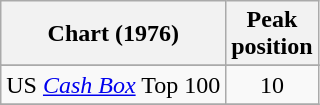<table class="wikitable sortable">
<tr>
<th align="left">Chart (1976)</th>
<th align="left">Peak<br>position</th>
</tr>
<tr>
</tr>
<tr>
</tr>
<tr>
</tr>
<tr>
</tr>
<tr>
<td align="left">US <em><a href='#'>Cash Box</a></em> Top 100</td>
<td style="text-align:center;">10</td>
</tr>
<tr>
</tr>
</table>
